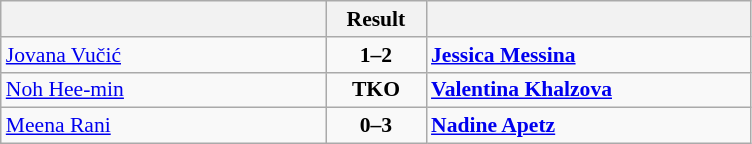<table class="wikitable" style="text-align: center; font-size:90% ">
<tr>
<th align="right" width="210"></th>
<th width="60">Result</th>
<th align="left" width="210"></th>
</tr>
<tr>
<td align=left> <a href='#'>Jovana Vučić</a></td>
<td align=center><strong>1–2</strong></td>
<td align=left><strong> <a href='#'>Jessica Messina</a></strong></td>
</tr>
<tr>
<td align=left> <a href='#'>Noh Hee-min</a></td>
<td align=center><strong>TKO</strong></td>
<td align=left><strong> <a href='#'>Valentina Khalzova</a></strong></td>
</tr>
<tr>
<td align=left> <a href='#'>Meena Rani</a></td>
<td align=center><strong>0–3</strong></td>
<td align=left><strong> <a href='#'>Nadine Apetz</a></strong></td>
</tr>
</table>
